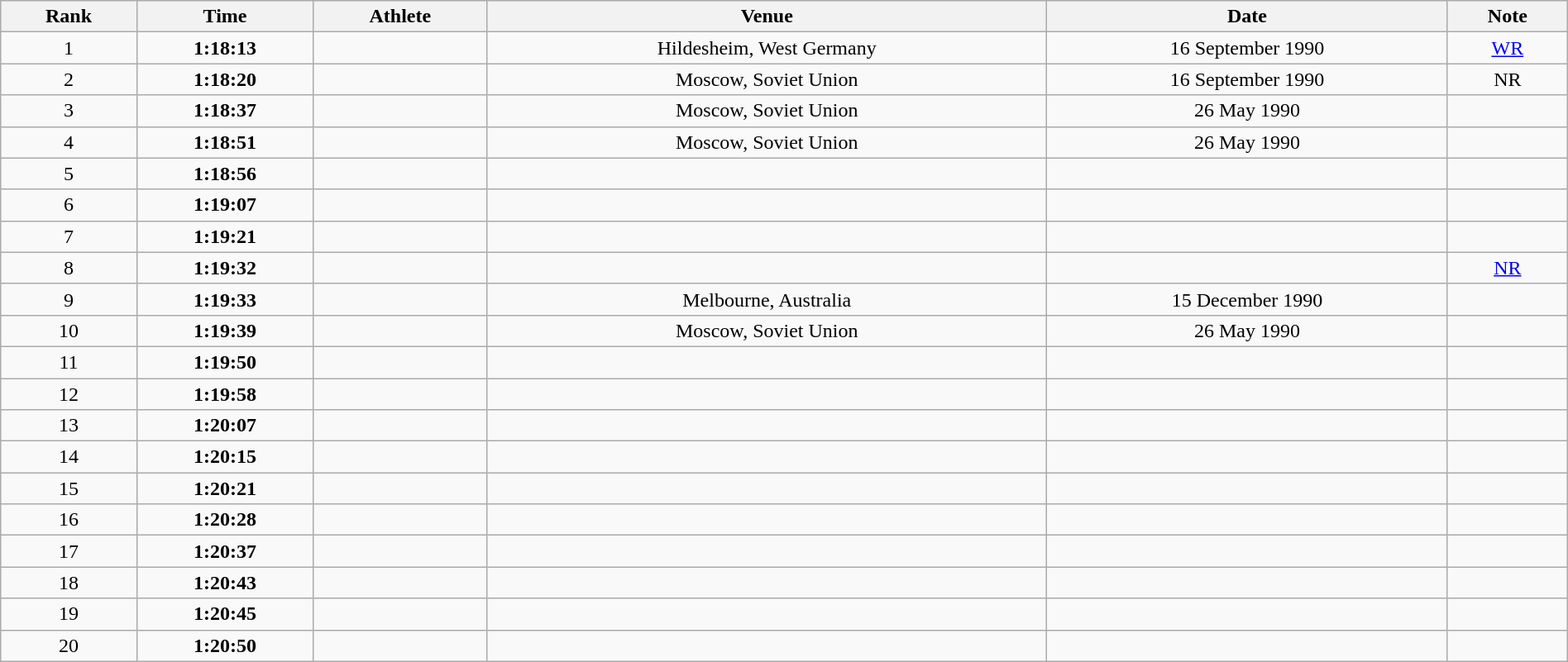<table class="wikitable" style="text-align:center; width:100%">
<tr>
<th>Rank</th>
<th>Time</th>
<th>Athlete</th>
<th>Venue</th>
<th>Date</th>
<th>Note</th>
</tr>
<tr>
<td>1</td>
<td><strong>1:18:13</strong></td>
<td align=left></td>
<td>Hildesheim, West Germany</td>
<td>16 September 1990</td>
<td><a href='#'>WR</a></td>
</tr>
<tr>
<td>2</td>
<td><strong>1:18:20</strong></td>
<td align=left></td>
<td>Moscow, Soviet Union</td>
<td>16 September 1990</td>
<td>NR</td>
</tr>
<tr>
<td>3</td>
<td><strong>1:18:37</strong></td>
<td align=left></td>
<td>Moscow, Soviet Union</td>
<td>26 May 1990</td>
<td></td>
</tr>
<tr>
<td>4</td>
<td><strong>1:18:51</strong></td>
<td align=left></td>
<td>Moscow, Soviet Union</td>
<td>26 May 1990</td>
<td></td>
</tr>
<tr>
<td>5</td>
<td><strong>1:18:56</strong></td>
<td align=left></td>
<td></td>
<td></td>
<td></td>
</tr>
<tr>
<td>6</td>
<td><strong>1:19:07</strong></td>
<td align=left></td>
<td></td>
<td></td>
<td></td>
</tr>
<tr>
<td>7</td>
<td><strong>1:19:21</strong></td>
<td align=left></td>
<td></td>
<td></td>
<td></td>
</tr>
<tr>
<td>8</td>
<td><strong>1:19:32</strong></td>
<td align=left></td>
<td></td>
<td></td>
<td><a href='#'>NR</a></td>
</tr>
<tr>
<td>9</td>
<td><strong>1:19:33</strong></td>
<td align=left></td>
<td>Melbourne, Australia</td>
<td>15 December 1990</td>
<td></td>
</tr>
<tr>
<td>10</td>
<td><strong>1:19:39</strong></td>
<td align=left></td>
<td>Moscow, Soviet Union</td>
<td>26 May 1990</td>
<td></td>
</tr>
<tr>
<td>11</td>
<td><strong>1:19:50</strong></td>
<td align=left></td>
<td></td>
<td></td>
<td></td>
</tr>
<tr>
<td>12</td>
<td><strong>1:19:58</strong></td>
<td align=left></td>
<td></td>
<td></td>
<td></td>
</tr>
<tr>
<td>13</td>
<td><strong>1:20:07</strong></td>
<td align=left></td>
<td></td>
<td></td>
<td></td>
</tr>
<tr>
<td>14</td>
<td><strong>1:20:15</strong></td>
<td align=left></td>
<td></td>
<td></td>
<td></td>
</tr>
<tr>
<td>15</td>
<td><strong>1:20:21</strong></td>
<td align=left></td>
<td></td>
<td></td>
<td></td>
</tr>
<tr>
<td>16</td>
<td><strong>1:20:28</strong></td>
<td align=left></td>
<td></td>
<td></td>
<td></td>
</tr>
<tr>
<td>17</td>
<td><strong>1:20:37</strong></td>
<td align=left></td>
<td></td>
<td></td>
<td></td>
</tr>
<tr>
<td>18</td>
<td><strong>1:20:43</strong></td>
<td align=left></td>
<td></td>
<td></td>
<td></td>
</tr>
<tr>
<td>19</td>
<td><strong>1:20:45</strong></td>
<td align=left></td>
<td></td>
<td></td>
<td></td>
</tr>
<tr>
<td>20</td>
<td><strong>1:20:50</strong></td>
<td align=left></td>
<td></td>
<td></td>
<td></td>
</tr>
</table>
